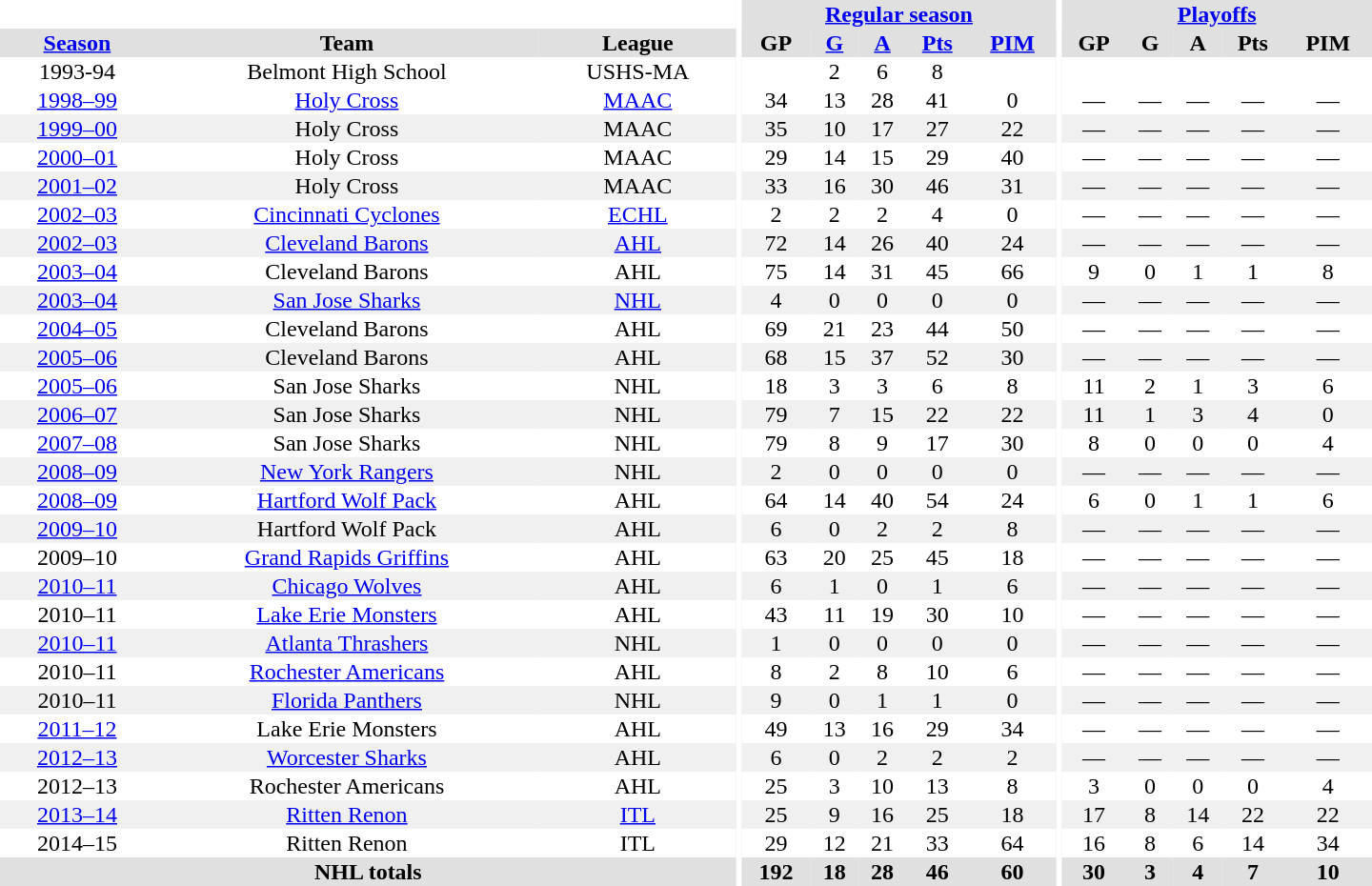<table border="0" cellpadding="1" cellspacing="0" style="text-align:center; width:60em">
<tr bgcolor="#e0e0e0">
<th colspan="3" bgcolor="#ffffff"></th>
<th rowspan="100" bgcolor="#ffffff"></th>
<th colspan="5"><a href='#'>Regular season</a></th>
<th rowspan="100" bgcolor="#ffffff"></th>
<th colspan="5"><a href='#'>Playoffs</a></th>
</tr>
<tr bgcolor="#e0e0e0">
<th><a href='#'>Season</a></th>
<th>Team</th>
<th>League</th>
<th>GP</th>
<th><a href='#'>G</a></th>
<th><a href='#'>A</a></th>
<th><a href='#'>Pts</a></th>
<th><a href='#'>PIM</a></th>
<th>GP</th>
<th>G</th>
<th>A</th>
<th>Pts</th>
<th>PIM</th>
</tr>
<tr>
<td>1993-94</td>
<td>Belmont High School</td>
<td>USHS-MA</td>
<th></th>
<td>2</td>
<td>6</td>
<td>8</td>
<td></td>
<td></td>
<th></th>
<td></td>
<td></td>
<td></td>
</tr>
<tr ALIGN="center">
<td><a href='#'>1998–99</a></td>
<td><a href='#'>Holy Cross</a></td>
<td><a href='#'>MAAC</a></td>
<td>34</td>
<td>13</td>
<td>28</td>
<td>41</td>
<td>0</td>
<td>—</td>
<td>—</td>
<td>—</td>
<td>—</td>
<td>—</td>
</tr>
<tr ALIGN="center" bgcolor="#f0f0f0">
<td><a href='#'>1999–00</a></td>
<td>Holy Cross</td>
<td>MAAC</td>
<td>35</td>
<td>10</td>
<td>17</td>
<td>27</td>
<td>22</td>
<td>—</td>
<td>—</td>
<td>—</td>
<td>—</td>
<td>—</td>
</tr>
<tr ALIGN="center">
<td><a href='#'>2000–01</a></td>
<td>Holy Cross</td>
<td>MAAC</td>
<td>29</td>
<td>14</td>
<td>15</td>
<td>29</td>
<td>40</td>
<td>—</td>
<td>—</td>
<td>—</td>
<td>—</td>
<td>—</td>
</tr>
<tr ALIGN="center" bgcolor="#f0f0f0">
<td><a href='#'>2001–02</a></td>
<td>Holy Cross</td>
<td>MAAC</td>
<td>33</td>
<td>16</td>
<td>30</td>
<td>46</td>
<td>31</td>
<td>—</td>
<td>—</td>
<td>—</td>
<td>—</td>
<td>—</td>
</tr>
<tr ALIGN="center">
<td><a href='#'>2002–03</a></td>
<td><a href='#'>Cincinnati Cyclones</a></td>
<td><a href='#'>ECHL</a></td>
<td>2</td>
<td>2</td>
<td>2</td>
<td>4</td>
<td>0</td>
<td>—</td>
<td>—</td>
<td>—</td>
<td>—</td>
<td>—</td>
</tr>
<tr ALIGN="center" bgcolor="#f0f0f0">
<td><a href='#'>2002–03</a></td>
<td><a href='#'>Cleveland Barons</a></td>
<td><a href='#'>AHL</a></td>
<td>72</td>
<td>14</td>
<td>26</td>
<td>40</td>
<td>24</td>
<td>—</td>
<td>—</td>
<td>—</td>
<td>—</td>
<td>—</td>
</tr>
<tr ALIGN="center">
<td><a href='#'>2003–04</a></td>
<td>Cleveland Barons</td>
<td>AHL</td>
<td>75</td>
<td>14</td>
<td>31</td>
<td>45</td>
<td>66</td>
<td>9</td>
<td>0</td>
<td>1</td>
<td>1</td>
<td>8</td>
</tr>
<tr ALIGN="center" bgcolor="#f0f0f0">
<td><a href='#'>2003–04</a></td>
<td><a href='#'>San Jose Sharks</a></td>
<td><a href='#'>NHL</a></td>
<td>4</td>
<td>0</td>
<td>0</td>
<td>0</td>
<td>0</td>
<td>—</td>
<td>—</td>
<td>—</td>
<td>—</td>
<td>—</td>
</tr>
<tr ALIGN="center">
<td><a href='#'>2004–05</a></td>
<td>Cleveland Barons</td>
<td>AHL</td>
<td>69</td>
<td>21</td>
<td>23</td>
<td>44</td>
<td>50</td>
<td>—</td>
<td>—</td>
<td>—</td>
<td>—</td>
<td>—</td>
</tr>
<tr ALIGN="center" bgcolor="#f0f0f0">
<td><a href='#'>2005–06</a></td>
<td>Cleveland Barons</td>
<td>AHL</td>
<td>68</td>
<td>15</td>
<td>37</td>
<td>52</td>
<td>30</td>
<td>—</td>
<td>—</td>
<td>—</td>
<td>—</td>
<td>—</td>
</tr>
<tr ALIGN="center">
<td><a href='#'>2005–06</a></td>
<td>San Jose Sharks</td>
<td>NHL</td>
<td>18</td>
<td>3</td>
<td>3</td>
<td>6</td>
<td>8</td>
<td>11</td>
<td>2</td>
<td>1</td>
<td>3</td>
<td>6</td>
</tr>
<tr ALIGN="center" bgcolor="#f0f0f0">
<td><a href='#'>2006–07</a></td>
<td>San Jose Sharks</td>
<td>NHL</td>
<td>79</td>
<td>7</td>
<td>15</td>
<td>22</td>
<td>22</td>
<td>11</td>
<td>1</td>
<td>3</td>
<td>4</td>
<td>0</td>
</tr>
<tr ALIGN="center">
<td><a href='#'>2007–08</a></td>
<td>San Jose Sharks</td>
<td>NHL</td>
<td>79</td>
<td>8</td>
<td>9</td>
<td>17</td>
<td>30</td>
<td>8</td>
<td>0</td>
<td>0</td>
<td>0</td>
<td>4</td>
</tr>
<tr ALIGN="center" bgcolor="#f0f0f0">
<td><a href='#'>2008–09</a></td>
<td><a href='#'>New York Rangers</a></td>
<td>NHL</td>
<td>2</td>
<td>0</td>
<td>0</td>
<td>0</td>
<td>0</td>
<td>—</td>
<td>—</td>
<td>—</td>
<td>—</td>
<td>—</td>
</tr>
<tr ALIGN="center">
<td><a href='#'>2008–09</a></td>
<td><a href='#'>Hartford Wolf Pack</a></td>
<td>AHL</td>
<td>64</td>
<td>14</td>
<td>40</td>
<td>54</td>
<td>24</td>
<td>6</td>
<td>0</td>
<td>1</td>
<td>1</td>
<td>6</td>
</tr>
<tr ALIGN="center" bgcolor="#f0f0f0">
<td><a href='#'>2009–10</a></td>
<td>Hartford Wolf Pack</td>
<td>AHL</td>
<td>6</td>
<td>0</td>
<td>2</td>
<td>2</td>
<td>8</td>
<td>—</td>
<td>—</td>
<td>—</td>
<td>—</td>
<td>—</td>
</tr>
<tr ALIGN="center">
<td>2009–10</td>
<td><a href='#'>Grand Rapids Griffins</a></td>
<td>AHL</td>
<td>63</td>
<td>20</td>
<td>25</td>
<td>45</td>
<td>18</td>
<td>—</td>
<td>—</td>
<td>—</td>
<td>—</td>
<td>—</td>
</tr>
<tr ALIGN="center" bgcolor="#f0f0f0">
<td><a href='#'>2010–11</a></td>
<td><a href='#'>Chicago Wolves</a></td>
<td>AHL</td>
<td>6</td>
<td>1</td>
<td>0</td>
<td>1</td>
<td>6</td>
<td>—</td>
<td>—</td>
<td>—</td>
<td>—</td>
<td>—</td>
</tr>
<tr ALIGN="center">
<td>2010–11</td>
<td><a href='#'>Lake Erie Monsters</a></td>
<td>AHL</td>
<td>43</td>
<td>11</td>
<td>19</td>
<td>30</td>
<td>10</td>
<td>—</td>
<td>—</td>
<td>—</td>
<td>—</td>
<td>—</td>
</tr>
<tr ALIGN="center" bgcolor="#f0f0f0">
<td><a href='#'>2010–11</a></td>
<td><a href='#'>Atlanta Thrashers</a></td>
<td>NHL</td>
<td>1</td>
<td>0</td>
<td>0</td>
<td>0</td>
<td>0</td>
<td>—</td>
<td>—</td>
<td>—</td>
<td>—</td>
<td>—</td>
</tr>
<tr ALIGN="center">
<td>2010–11</td>
<td><a href='#'>Rochester Americans</a></td>
<td>AHL</td>
<td>8</td>
<td>2</td>
<td>8</td>
<td>10</td>
<td>6</td>
<td>—</td>
<td>—</td>
<td>—</td>
<td>—</td>
<td>—</td>
</tr>
<tr ALIGN="center" bgcolor="#f0f0f0">
<td>2010–11</td>
<td><a href='#'>Florida Panthers</a></td>
<td>NHL</td>
<td>9</td>
<td>0</td>
<td>1</td>
<td>1</td>
<td>0</td>
<td>—</td>
<td>—</td>
<td>—</td>
<td>—</td>
<td>—</td>
</tr>
<tr ALIGN="center">
<td><a href='#'>2011–12</a></td>
<td>Lake Erie Monsters</td>
<td>AHL</td>
<td>49</td>
<td>13</td>
<td>16</td>
<td>29</td>
<td>34</td>
<td>—</td>
<td>—</td>
<td>—</td>
<td>—</td>
<td>—</td>
</tr>
<tr ALIGN="center" bgcolor="#f0f0f0">
<td><a href='#'>2012–13</a></td>
<td><a href='#'>Worcester Sharks</a></td>
<td>AHL</td>
<td>6</td>
<td>0</td>
<td>2</td>
<td>2</td>
<td>2</td>
<td>—</td>
<td>—</td>
<td>—</td>
<td>—</td>
<td>—</td>
</tr>
<tr ALIGN="center">
<td>2012–13</td>
<td>Rochester Americans</td>
<td>AHL</td>
<td>25</td>
<td>3</td>
<td>10</td>
<td>13</td>
<td>8</td>
<td>3</td>
<td>0</td>
<td>0</td>
<td>0</td>
<td>4</td>
</tr>
<tr ALIGN="center" bgcolor="#f0f0f0">
<td><a href='#'>2013–14</a></td>
<td><a href='#'>Ritten Renon</a></td>
<td><a href='#'>ITL</a></td>
<td>25</td>
<td>9</td>
<td>16</td>
<td>25</td>
<td>18</td>
<td>17</td>
<td>8</td>
<td>14</td>
<td>22</td>
<td>22</td>
</tr>
<tr ALIGN="center">
<td>2014–15</td>
<td>Ritten Renon</td>
<td>ITL</td>
<td>29</td>
<td>12</td>
<td>21</td>
<td>33</td>
<td>64</td>
<td>16</td>
<td>8</td>
<td>6</td>
<td>14</td>
<td>34</td>
</tr>
<tr ALIGN="center" bgcolor="#e0e0e0">
<th colspan="3">NHL totals</th>
<th>192</th>
<th>18</th>
<th>28</th>
<th>46</th>
<th>60</th>
<th>30</th>
<th>3</th>
<th>4</th>
<th>7</th>
<th>10</th>
</tr>
</table>
